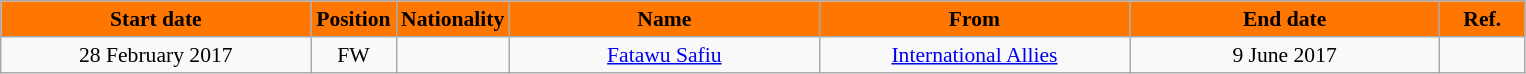<table class="wikitable"  style="text-align:center; font-size:90%; ">
<tr>
<th style="background:#FF7700; color:#000000; width:200px;">Start date</th>
<th style="background:#FF7700; color:#000000; width:50px;">Position</th>
<th style="background:#FF7700; color:#000000; width:50px;">Nationality</th>
<th style="background:#FF7700; color:#000000; width:200px;">Name</th>
<th style="background:#FF7700; color:#000000; width:200px;">From</th>
<th style="background:#FF7700; color:#000000; width:200px;">End date</th>
<th style="background:#FF7700; color:#000000; width:50px;">Ref.</th>
</tr>
<tr>
<td>28 February 2017</td>
<td>FW</td>
<td></td>
<td><a href='#'>Fatawu Safiu</a></td>
<td><a href='#'>International Allies</a></td>
<td>9 June 2017</td>
<td></td>
</tr>
</table>
